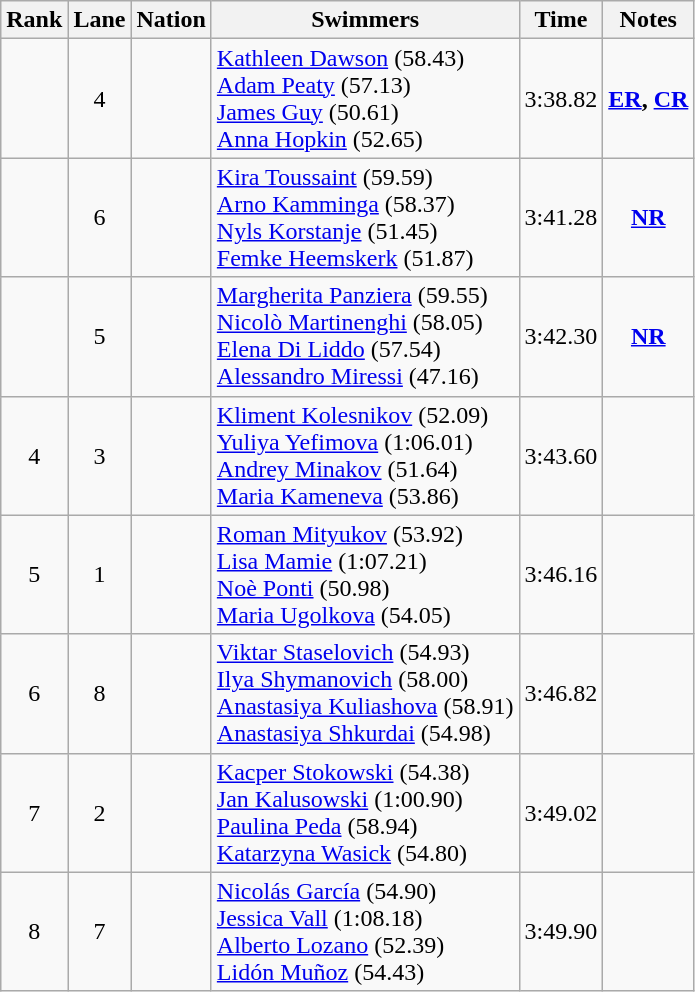<table class="wikitable sortable" style="text-align:center">
<tr>
<th>Rank</th>
<th>Lane</th>
<th>Nation</th>
<th>Swimmers</th>
<th>Time</th>
<th>Notes</th>
</tr>
<tr>
<td></td>
<td>4</td>
<td align=left></td>
<td align=left><a href='#'>Kathleen Dawson</a> (58.43)<br><a href='#'>Adam Peaty</a> (57.13)<br><a href='#'>James Guy</a> (50.61)<br><a href='#'>Anna Hopkin</a> (52.65)</td>
<td>3:38.82</td>
<td><strong><a href='#'>ER</a>, <a href='#'>CR</a></strong></td>
</tr>
<tr>
<td></td>
<td>6</td>
<td align=left></td>
<td align=left><a href='#'>Kira Toussaint</a> (59.59)<br><a href='#'>Arno Kamminga</a> (58.37)<br><a href='#'>Nyls Korstanje</a> (51.45)<br><a href='#'>Femke Heemskerk</a> (51.87)</td>
<td>3:41.28</td>
<td><strong><a href='#'>NR</a></strong></td>
</tr>
<tr>
<td></td>
<td>5</td>
<td align=left></td>
<td align=left><a href='#'>Margherita Panziera</a> (59.55)<br><a href='#'>Nicolò Martinenghi</a> (58.05)<br><a href='#'>Elena Di Liddo</a> (57.54)<br><a href='#'>Alessandro Miressi</a> (47.16)</td>
<td>3:42.30</td>
<td><strong><a href='#'>NR</a></strong></td>
</tr>
<tr>
<td>4</td>
<td>3</td>
<td align=left></td>
<td align=left><a href='#'>Kliment Kolesnikov</a> (52.09)<br><a href='#'>Yuliya Yefimova</a> (1:06.01)<br><a href='#'>Andrey Minakov</a> (51.64)<br><a href='#'>Maria Kameneva</a> (53.86)</td>
<td>3:43.60</td>
<td></td>
</tr>
<tr>
<td>5</td>
<td>1</td>
<td align=left></td>
<td align=left><a href='#'>Roman Mityukov</a> (53.92)<br><a href='#'>Lisa Mamie</a> (1:07.21)<br><a href='#'>Noè Ponti</a> (50.98)<br><a href='#'>Maria Ugolkova</a> (54.05)</td>
<td>3:46.16</td>
<td></td>
</tr>
<tr>
<td>6</td>
<td>8</td>
<td align=left></td>
<td align=left><a href='#'>Viktar Staselovich</a> (54.93)<br><a href='#'>Ilya Shymanovich</a> (58.00)<br><a href='#'>Anastasiya Kuliashova</a> (58.91)<br><a href='#'>Anastasiya Shkurdai</a> (54.98)</td>
<td>3:46.82</td>
<td></td>
</tr>
<tr>
<td>7</td>
<td>2</td>
<td align=left></td>
<td align=left><a href='#'>Kacper Stokowski</a> (54.38)<br><a href='#'>Jan Kalusowski</a> (1:00.90)<br><a href='#'>Paulina Peda</a> (58.94)<br><a href='#'>Katarzyna Wasick</a> (54.80)</td>
<td>3:49.02</td>
<td></td>
</tr>
<tr>
<td>8</td>
<td>7</td>
<td align=left></td>
<td align=left><a href='#'>Nicolás García</a> (54.90)<br><a href='#'>Jessica Vall</a> (1:08.18)<br><a href='#'>Alberto Lozano</a> (52.39)<br><a href='#'>Lidón Muñoz</a> (54.43)</td>
<td>3:49.90</td>
<td></td>
</tr>
</table>
